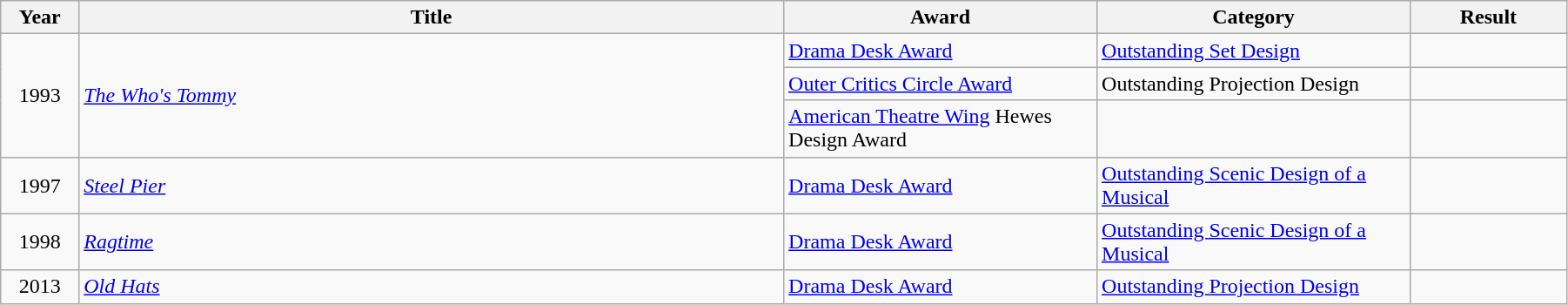<table class="wikitable" style="width:95%;">
<tr>
<th style="width:5%;">Year</th>
<th style="width:45%;">Title</th>
<th style="width:20%;">Award</th>
<th style="width:20%;">Category</th>
<th style="width:10%;">Result</th>
</tr>
<tr>
<td rowspan="3" style="text-align:center;">1993</td>
<td rowspan="3"><em><a href='#'>The Who's Tommy</a></em></td>
<td><a href='#'>Drama Desk Award</a></td>
<td><a href='#'>Outstanding Set Design</a></td>
<td></td>
</tr>
<tr>
<td><a href='#'>Outer Critics Circle Award</a></td>
<td>Outstanding Projection Design</td>
<td></td>
</tr>
<tr>
<td><a href='#'>American Theatre Wing</a> Hewes Design Award</td>
<td></td>
<td></td>
</tr>
<tr>
<td style="text-align:center;">1997</td>
<td><em><a href='#'>Steel Pier</a></em></td>
<td><a href='#'>Drama Desk Award</a></td>
<td><a href='#'>Outstanding Scenic Design of a Musical</a></td>
<td></td>
</tr>
<tr>
<td style="text-align:center;">1998</td>
<td><em><a href='#'>Ragtime</a></em></td>
<td><a href='#'>Drama Desk Award</a></td>
<td><a href='#'>Outstanding Scenic Design of a Musical</a></td>
<td></td>
</tr>
<tr>
<td style="text-align:center;">2013</td>
<td><em><a href='#'>Old Hats</a></em></td>
<td><a href='#'>Drama Desk Award</a></td>
<td><a href='#'>Outstanding Projection Design</a></td>
<td></td>
</tr>
</table>
